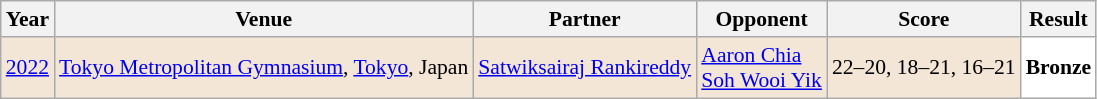<table class="sortable wikitable" style="font-size: 90%;">
<tr>
<th>Year</th>
<th>Venue</th>
<th>Partner</th>
<th>Opponent</th>
<th>Score</th>
<th>Result</th>
</tr>
<tr style="background:#F3E6D7">
<td align="center"><a href='#'>2022</a></td>
<td align="left"><a href='#'>Tokyo Metropolitan Gymnasium</a>, <a href='#'>Tokyo</a>, Japan</td>
<td align="left"> <a href='#'>Satwiksairaj Rankireddy</a></td>
<td align="left"> <a href='#'>Aaron Chia</a> <br>  <a href='#'>Soh Wooi Yik</a></td>
<td align="left">22–20, 18–21, 16–21</td>
<td style="text-align:left; background:white"> <strong>Bronze</strong></td>
</tr>
</table>
